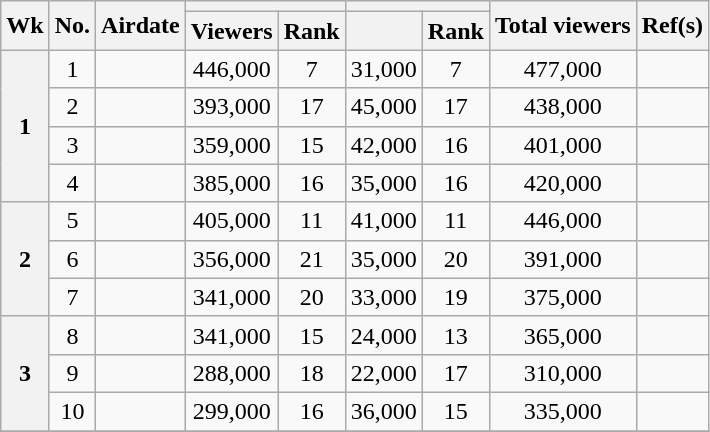<table class="wikitable plainrowheaders" style="text-align: center;">
<tr>
<th rowspan="2">Wk</th>
<th rowspan="2">No.</th>
<th rowspan="2" class="unsortable">Airdate</th>
<th colspan="2"></th>
<th colspan="2"></th>
<th rowspan=2>Total viewers</th>
<th rowspan="2" class="unsortable">Ref(s)</th>
</tr>
<tr>
<th>Viewers</th>
<th>Rank</th>
<th></th>
<th>Rank</th>
</tr>
<tr>
<th rowspan="4">1</th>
<td>1</td>
<td></td>
<td>446,000</td>
<td>7</td>
<td>31,000</td>
<td>7</td>
<td>477,000</td>
<td></td>
</tr>
<tr>
<td>2</td>
<td></td>
<td>393,000</td>
<td>17</td>
<td>45,000</td>
<td>17</td>
<td>438,000</td>
<td></td>
</tr>
<tr>
<td>3</td>
<td></td>
<td>359,000</td>
<td>15</td>
<td>42,000</td>
<td>16</td>
<td>401,000</td>
<td></td>
</tr>
<tr>
<td>4</td>
<td></td>
<td>385,000</td>
<td>16</td>
<td>35,000</td>
<td>16</td>
<td>420,000</td>
<td></td>
</tr>
<tr>
<th rowspan="3">2</th>
<td>5</td>
<td></td>
<td>405,000</td>
<td>11</td>
<td>41,000</td>
<td>11</td>
<td>446,000</td>
<td></td>
</tr>
<tr>
<td>6</td>
<td></td>
<td>356,000</td>
<td>21</td>
<td>35,000</td>
<td>20</td>
<td>391,000</td>
<td></td>
</tr>
<tr>
<td>7</td>
<td></td>
<td>341,000</td>
<td>20</td>
<td>33,000</td>
<td>19</td>
<td>375,000</td>
<td></td>
</tr>
<tr>
<th rowspan="3">3</th>
<td>8</td>
<td></td>
<td>341,000</td>
<td>15</td>
<td>24,000</td>
<td>13</td>
<td>365,000</td>
<td></td>
</tr>
<tr>
<td>9</td>
<td></td>
<td>288,000</td>
<td>18</td>
<td>22,000</td>
<td>17</td>
<td>310,000</td>
<td></td>
</tr>
<tr>
<td>10</td>
<td></td>
<td>299,000</td>
<td>16</td>
<td>36,000</td>
<td>15</td>
<td>335,000</td>
<td></td>
</tr>
<tr>
</tr>
</table>
